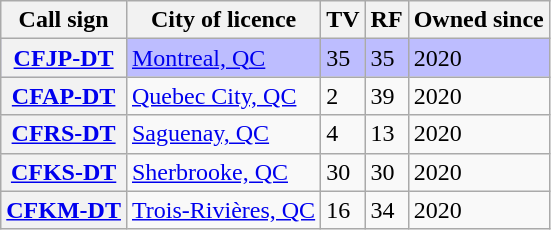<table class="wikitable sortable">
<tr>
<th scope="col">Call sign</th>
<th scope="col">City of licence</th>
<th scope="col">TV</th>
<th scope="col">RF</th>
<th scope="col">Owned since</th>
</tr>
<tr style="background-color: #bdbdff">
<th scope="row"><a href='#'>CFJP-DT</a></th>
<td><a href='#'>Montreal, QC</a></td>
<td>35</td>
<td>35</td>
<td>2020</td>
</tr>
<tr>
<th scope="row"><a href='#'>CFAP-DT</a></th>
<td><a href='#'>Quebec City, QC</a></td>
<td>2</td>
<td>39</td>
<td>2020</td>
</tr>
<tr>
<th scope="row"><a href='#'>CFRS-DT</a></th>
<td><a href='#'>Saguenay, QC</a></td>
<td>4</td>
<td>13</td>
<td>2020</td>
</tr>
<tr>
<th scope="row"><a href='#'>CFKS-DT</a></th>
<td><a href='#'>Sherbrooke, QC</a></td>
<td>30</td>
<td>30</td>
<td>2020</td>
</tr>
<tr>
<th scope="row"><a href='#'>CFKM-DT</a></th>
<td><a href='#'>Trois-Rivières, QC</a></td>
<td>16</td>
<td>34</td>
<td>2020</td>
</tr>
</table>
